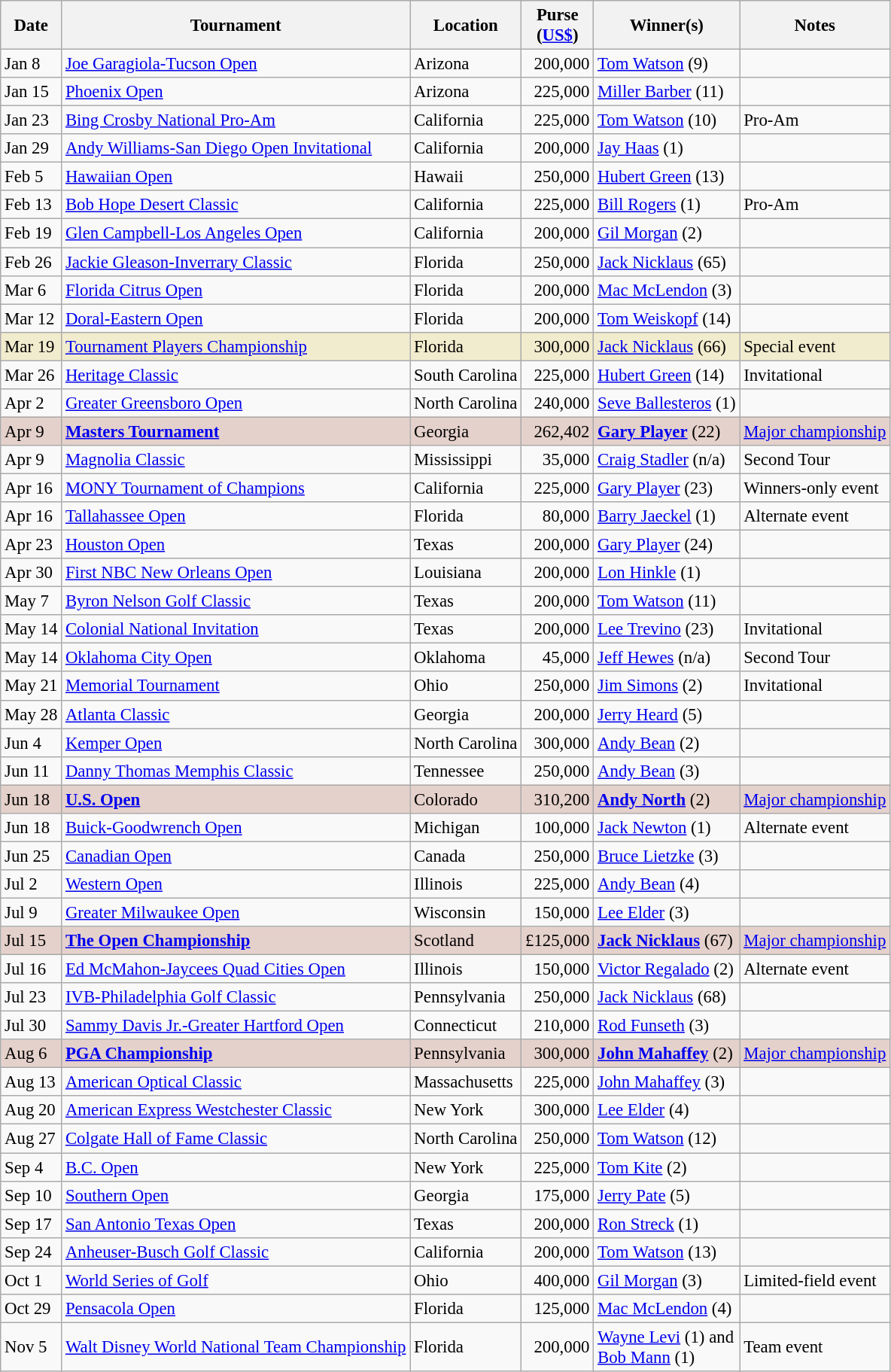<table class="wikitable" style="font-size:95%">
<tr>
<th>Date</th>
<th>Tournament</th>
<th>Location</th>
<th>Purse<br>(<a href='#'>US$</a>)</th>
<th>Winner(s)</th>
<th>Notes</th>
</tr>
<tr>
<td>Jan 8</td>
<td><a href='#'>Joe Garagiola-Tucson Open</a></td>
<td>Arizona</td>
<td align=right>200,000</td>
<td> <a href='#'>Tom Watson</a> (9)</td>
<td></td>
</tr>
<tr>
<td>Jan 15</td>
<td><a href='#'>Phoenix Open</a></td>
<td>Arizona</td>
<td align=right>225,000</td>
<td> <a href='#'>Miller Barber</a> (11)</td>
<td></td>
</tr>
<tr>
<td>Jan 23</td>
<td><a href='#'>Bing Crosby National Pro-Am</a></td>
<td>California</td>
<td align=right>225,000</td>
<td> <a href='#'>Tom Watson</a> (10)</td>
<td>Pro-Am</td>
</tr>
<tr>
<td>Jan 29</td>
<td><a href='#'>Andy Williams-San Diego Open Invitational</a></td>
<td>California</td>
<td align=right>200,000</td>
<td> <a href='#'>Jay Haas</a> (1)</td>
<td></td>
</tr>
<tr>
<td>Feb 5</td>
<td><a href='#'>Hawaiian Open</a></td>
<td>Hawaii</td>
<td align=right>250,000</td>
<td> <a href='#'>Hubert Green</a> (13)</td>
<td></td>
</tr>
<tr>
<td>Feb 13</td>
<td><a href='#'>Bob Hope Desert Classic</a></td>
<td>California</td>
<td align=right>225,000</td>
<td> <a href='#'>Bill Rogers</a> (1)</td>
<td>Pro-Am</td>
</tr>
<tr>
<td>Feb 19</td>
<td><a href='#'>Glen Campbell-Los Angeles Open</a></td>
<td>California</td>
<td align=right>200,000</td>
<td> <a href='#'>Gil Morgan</a> (2)</td>
<td></td>
</tr>
<tr>
<td>Feb 26</td>
<td><a href='#'>Jackie Gleason-Inverrary Classic</a></td>
<td>Florida</td>
<td align=right>250,000</td>
<td> <a href='#'>Jack Nicklaus</a> (65)</td>
<td></td>
</tr>
<tr>
<td>Mar 6</td>
<td><a href='#'>Florida Citrus Open</a></td>
<td>Florida</td>
<td align=right>200,000</td>
<td> <a href='#'>Mac McLendon</a> (3)</td>
<td></td>
</tr>
<tr>
<td>Mar 12</td>
<td><a href='#'>Doral-Eastern Open</a></td>
<td>Florida</td>
<td align=right>200,000</td>
<td> <a href='#'>Tom Weiskopf</a> (14)</td>
<td></td>
</tr>
<tr style="background:#f2ecce;">
<td>Mar 19</td>
<td><a href='#'>Tournament Players Championship</a></td>
<td>Florida</td>
<td align=right>300,000</td>
<td> <a href='#'>Jack Nicklaus</a> (66)</td>
<td>Special event</td>
</tr>
<tr>
<td>Mar 26</td>
<td><a href='#'>Heritage Classic</a></td>
<td>South Carolina</td>
<td align=right>225,000</td>
<td> <a href='#'>Hubert Green</a> (14)</td>
<td>Invitational</td>
</tr>
<tr>
<td>Apr 2</td>
<td><a href='#'>Greater Greensboro Open</a></td>
<td>North Carolina</td>
<td align=right>240,000</td>
<td> <a href='#'>Seve Ballesteros</a> (1)</td>
<td></td>
</tr>
<tr style="background:#e5d1cb;">
<td>Apr 9</td>
<td><strong><a href='#'>Masters Tournament</a></strong></td>
<td>Georgia</td>
<td align=right>262,402</td>
<td> <strong><a href='#'>Gary Player</a></strong> (22)</td>
<td><a href='#'>Major championship</a></td>
</tr>
<tr>
<td>Apr 9</td>
<td><a href='#'>Magnolia Classic</a></td>
<td>Mississippi</td>
<td align=right>35,000</td>
<td> <a href='#'>Craig Stadler</a> (n/a)</td>
<td>Second Tour</td>
</tr>
<tr>
<td>Apr 16</td>
<td><a href='#'>MONY Tournament of Champions</a></td>
<td>California</td>
<td align=right>225,000</td>
<td> <a href='#'>Gary Player</a> (23)</td>
<td>Winners-only event</td>
</tr>
<tr>
<td>Apr 16</td>
<td><a href='#'>Tallahassee Open</a></td>
<td>Florida</td>
<td align=right>80,000</td>
<td> <a href='#'>Barry Jaeckel</a> (1)</td>
<td>Alternate event</td>
</tr>
<tr>
<td>Apr 23</td>
<td><a href='#'>Houston Open</a></td>
<td>Texas</td>
<td align=right>200,000</td>
<td> <a href='#'>Gary Player</a> (24)</td>
<td></td>
</tr>
<tr>
<td>Apr 30</td>
<td><a href='#'>First NBC New Orleans Open</a></td>
<td>Louisiana</td>
<td align=right>200,000</td>
<td> <a href='#'>Lon Hinkle</a> (1)</td>
<td></td>
</tr>
<tr>
<td>May 7</td>
<td><a href='#'>Byron Nelson Golf Classic</a></td>
<td>Texas</td>
<td align=right>200,000</td>
<td> <a href='#'>Tom Watson</a> (11)</td>
<td></td>
</tr>
<tr>
<td>May 14</td>
<td><a href='#'>Colonial National Invitation</a></td>
<td>Texas</td>
<td align=right>200,000</td>
<td> <a href='#'>Lee Trevino</a> (23)</td>
<td>Invitational</td>
</tr>
<tr>
<td>May 14</td>
<td><a href='#'>Oklahoma City Open</a></td>
<td>Oklahoma</td>
<td align=right>45,000</td>
<td> <a href='#'>Jeff Hewes</a> (n/a)</td>
<td>Second Tour</td>
</tr>
<tr>
<td>May 21</td>
<td><a href='#'>Memorial Tournament</a></td>
<td>Ohio</td>
<td align=right>250,000</td>
<td> <a href='#'>Jim Simons</a> (2)</td>
<td>Invitational</td>
</tr>
<tr>
<td>May 28</td>
<td><a href='#'>Atlanta Classic</a></td>
<td>Georgia</td>
<td align=right>200,000</td>
<td> <a href='#'>Jerry Heard</a> (5)</td>
<td></td>
</tr>
<tr>
<td>Jun 4</td>
<td><a href='#'>Kemper Open</a></td>
<td>North Carolina</td>
<td align=right>300,000</td>
<td> <a href='#'>Andy Bean</a> (2)</td>
<td></td>
</tr>
<tr>
<td>Jun 11</td>
<td><a href='#'>Danny Thomas Memphis Classic</a></td>
<td>Tennessee</td>
<td align=right>250,000</td>
<td> <a href='#'>Andy Bean</a> (3)</td>
<td></td>
</tr>
<tr style="background:#e5d1cb;">
<td>Jun 18</td>
<td><strong><a href='#'>U.S. Open</a></strong></td>
<td>Colorado</td>
<td align=right>310,200</td>
<td> <strong><a href='#'>Andy North</a></strong> (2)</td>
<td><a href='#'>Major championship</a></td>
</tr>
<tr>
<td>Jun 18</td>
<td><a href='#'>Buick-Goodwrench Open</a></td>
<td>Michigan</td>
<td align=right>100,000</td>
<td> <a href='#'>Jack Newton</a> (1)</td>
<td>Alternate event</td>
</tr>
<tr>
<td>Jun 25</td>
<td><a href='#'>Canadian Open</a></td>
<td>Canada</td>
<td align=right>250,000</td>
<td> <a href='#'>Bruce Lietzke</a> (3)</td>
<td></td>
</tr>
<tr>
<td>Jul 2</td>
<td><a href='#'>Western Open</a></td>
<td>Illinois</td>
<td align=right>225,000</td>
<td> <a href='#'>Andy Bean</a> (4)</td>
<td></td>
</tr>
<tr>
<td>Jul 9</td>
<td><a href='#'>Greater Milwaukee Open</a></td>
<td>Wisconsin</td>
<td align=right>150,000</td>
<td> <a href='#'>Lee Elder</a> (3)</td>
<td></td>
</tr>
<tr style="background:#e5d1cb;">
<td>Jul 15</td>
<td><strong><a href='#'>The Open Championship</a></strong></td>
<td>Scotland</td>
<td align=right>£125,000</td>
<td> <strong><a href='#'>Jack Nicklaus</a></strong> (67)</td>
<td><a href='#'>Major championship</a></td>
</tr>
<tr>
<td>Jul 16</td>
<td><a href='#'>Ed McMahon-Jaycees Quad Cities Open</a></td>
<td>Illinois</td>
<td align=right>150,000</td>
<td> <a href='#'>Victor Regalado</a> (2)</td>
<td>Alternate event</td>
</tr>
<tr>
<td>Jul 23</td>
<td><a href='#'>IVB-Philadelphia Golf Classic</a></td>
<td>Pennsylvania</td>
<td align=right>250,000</td>
<td> <a href='#'>Jack Nicklaus</a> (68)</td>
<td></td>
</tr>
<tr>
<td>Jul 30</td>
<td><a href='#'>Sammy Davis Jr.-Greater Hartford Open</a></td>
<td>Connecticut</td>
<td align=right>210,000</td>
<td> <a href='#'>Rod Funseth</a> (3)</td>
<td></td>
</tr>
<tr style="background:#e5d1cb;">
<td>Aug 6</td>
<td><strong><a href='#'>PGA Championship</a></strong></td>
<td>Pennsylvania</td>
<td align=right>300,000</td>
<td> <strong><a href='#'>John Mahaffey</a></strong> (2)</td>
<td><a href='#'>Major championship</a></td>
</tr>
<tr>
<td>Aug 13</td>
<td><a href='#'>American Optical Classic</a></td>
<td>Massachusetts</td>
<td align=right>225,000</td>
<td> <a href='#'>John Mahaffey</a> (3)</td>
<td></td>
</tr>
<tr>
<td>Aug 20</td>
<td><a href='#'>American Express Westchester Classic</a></td>
<td>New York</td>
<td align=right>300,000</td>
<td> <a href='#'>Lee Elder</a> (4)</td>
<td></td>
</tr>
<tr>
<td>Aug 27</td>
<td><a href='#'>Colgate Hall of Fame Classic</a></td>
<td>North Carolina</td>
<td align=right>250,000</td>
<td> <a href='#'>Tom Watson</a> (12)</td>
<td></td>
</tr>
<tr>
<td>Sep 4</td>
<td><a href='#'>B.C. Open</a></td>
<td>New York</td>
<td align=right>225,000</td>
<td> <a href='#'>Tom Kite</a> (2)</td>
<td></td>
</tr>
<tr>
<td>Sep 10</td>
<td><a href='#'>Southern Open</a></td>
<td>Georgia</td>
<td align=right>175,000</td>
<td> <a href='#'>Jerry Pate</a> (5)</td>
<td></td>
</tr>
<tr>
<td>Sep 17</td>
<td><a href='#'>San Antonio Texas Open</a></td>
<td>Texas</td>
<td align=right>200,000</td>
<td> <a href='#'>Ron Streck</a> (1)</td>
<td></td>
</tr>
<tr>
<td>Sep 24</td>
<td><a href='#'>Anheuser-Busch Golf Classic</a></td>
<td>California</td>
<td align=right>200,000</td>
<td> <a href='#'>Tom Watson</a> (13)</td>
<td></td>
</tr>
<tr>
<td>Oct 1</td>
<td><a href='#'>World Series of Golf</a></td>
<td>Ohio</td>
<td align=right>400,000</td>
<td> <a href='#'>Gil Morgan</a> (3)</td>
<td>Limited-field event</td>
</tr>
<tr>
<td>Oct 29</td>
<td><a href='#'>Pensacola Open</a></td>
<td>Florida</td>
<td align=right>125,000</td>
<td> <a href='#'>Mac McLendon</a> (4)</td>
<td></td>
</tr>
<tr>
<td>Nov 5</td>
<td><a href='#'>Walt Disney World National Team Championship</a></td>
<td>Florida</td>
<td align=right>200,000</td>
<td> <a href='#'>Wayne Levi</a> (1) and<br> <a href='#'>Bob Mann</a> (1)</td>
<td>Team event</td>
</tr>
</table>
